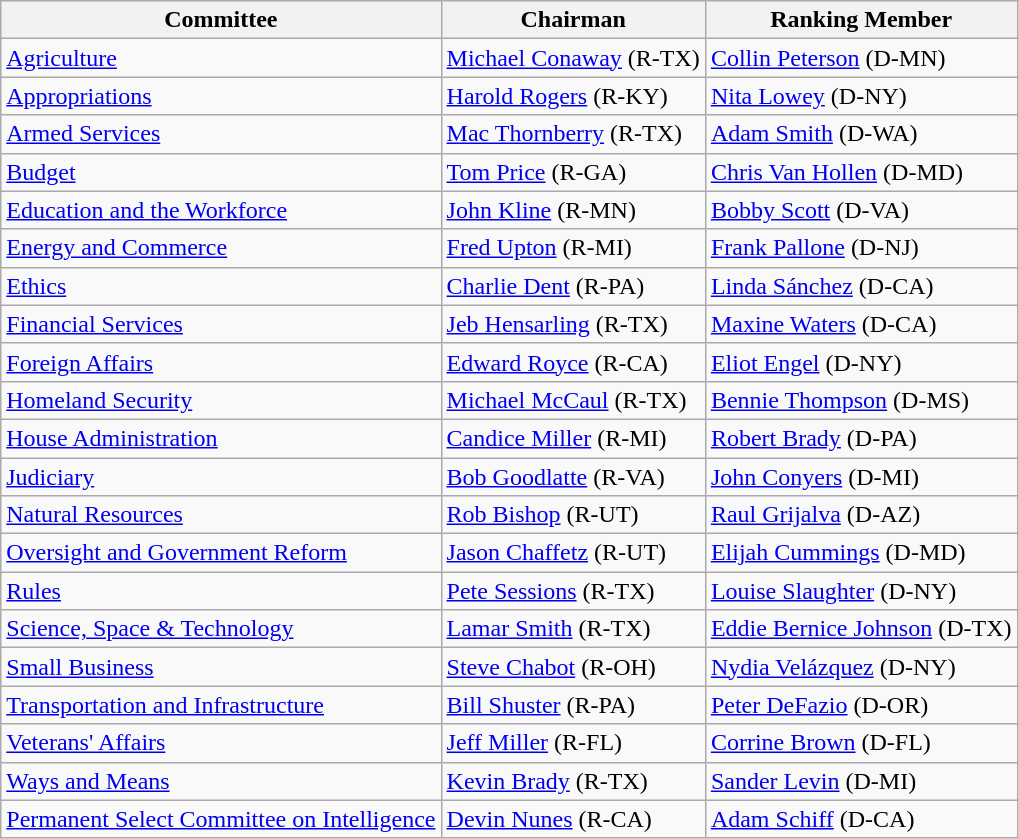<table class="wikitable">
<tr>
<th>Committee</th>
<th>Chairman</th>
<th>Ranking Member</th>
</tr>
<tr>
<td><a href='#'>Agriculture</a></td>
<td><a href='#'>Michael Conaway</a> (R-TX)</td>
<td><a href='#'>Collin Peterson</a> (D-MN)</td>
</tr>
<tr>
<td><a href='#'>Appropriations</a></td>
<td><a href='#'>Harold Rogers</a> (R-KY)</td>
<td><a href='#'>Nita Lowey</a> (D-NY)</td>
</tr>
<tr>
<td><a href='#'>Armed Services</a></td>
<td><a href='#'>Mac Thornberry</a> (R-TX)</td>
<td><a href='#'>Adam Smith</a> (D-WA)</td>
</tr>
<tr>
<td><a href='#'>Budget</a></td>
<td><a href='#'>Tom Price</a> (R-GA)</td>
<td><a href='#'>Chris Van Hollen</a> (D-MD)</td>
</tr>
<tr>
<td><a href='#'>Education and the Workforce</a></td>
<td><a href='#'>John Kline</a> (R-MN)</td>
<td><a href='#'>Bobby Scott</a> (D-VA)</td>
</tr>
<tr>
<td><a href='#'>Energy and Commerce</a></td>
<td><a href='#'>Fred Upton</a> (R-MI)</td>
<td><a href='#'>Frank Pallone</a> (D-NJ)</td>
</tr>
<tr>
<td><a href='#'>Ethics</a></td>
<td><a href='#'>Charlie Dent</a> (R-PA)</td>
<td><a href='#'>Linda Sánchez</a> (D-CA)</td>
</tr>
<tr>
<td><a href='#'>Financial Services</a></td>
<td><a href='#'>Jeb Hensarling</a> (R-TX)</td>
<td><a href='#'>Maxine Waters</a> (D-CA)</td>
</tr>
<tr>
<td><a href='#'>Foreign Affairs</a></td>
<td><a href='#'>Edward Royce</a> (R-CA)</td>
<td><a href='#'>Eliot Engel</a> (D-NY)</td>
</tr>
<tr>
<td><a href='#'>Homeland Security</a></td>
<td><a href='#'>Michael McCaul</a> (R-TX)</td>
<td><a href='#'>Bennie Thompson</a> (D-MS)</td>
</tr>
<tr>
<td><a href='#'>House Administration</a></td>
<td><a href='#'>Candice Miller</a> (R-MI)</td>
<td><a href='#'>Robert Brady</a> (D-PA)</td>
</tr>
<tr>
<td><a href='#'>Judiciary</a></td>
<td><a href='#'>Bob Goodlatte</a> (R-VA)</td>
<td><a href='#'>John Conyers</a> (D-MI)</td>
</tr>
<tr>
<td><a href='#'>Natural Resources</a></td>
<td><a href='#'>Rob Bishop</a> (R-UT)</td>
<td><a href='#'>Raul Grijalva</a> (D-AZ)</td>
</tr>
<tr>
<td><a href='#'>Oversight and Government Reform</a></td>
<td><a href='#'>Jason Chaffetz</a> (R-UT)</td>
<td><a href='#'>Elijah Cummings</a> (D-MD)</td>
</tr>
<tr>
<td><a href='#'>Rules</a></td>
<td><a href='#'>Pete Sessions</a> (R-TX)</td>
<td><a href='#'>Louise Slaughter</a> (D-NY)</td>
</tr>
<tr>
<td><a href='#'>Science, Space & Technology</a></td>
<td><a href='#'>Lamar Smith</a> (R-TX)</td>
<td><a href='#'>Eddie Bernice Johnson</a> (D-TX)</td>
</tr>
<tr>
<td><a href='#'>Small Business</a></td>
<td><a href='#'>Steve Chabot</a> (R-OH)</td>
<td><a href='#'>Nydia Velázquez</a> (D-NY)</td>
</tr>
<tr>
<td><a href='#'>Transportation and Infrastructure</a></td>
<td><a href='#'>Bill Shuster</a> (R-PA)</td>
<td><a href='#'>Peter DeFazio</a> (D-OR)</td>
</tr>
<tr>
<td><a href='#'>Veterans' Affairs</a></td>
<td><a href='#'>Jeff Miller</a> (R-FL)</td>
<td><a href='#'>Corrine Brown</a> (D-FL)</td>
</tr>
<tr>
<td><a href='#'>Ways and Means</a></td>
<td><a href='#'>Kevin Brady</a> (R-TX)</td>
<td><a href='#'>Sander Levin</a> (D-MI)</td>
</tr>
<tr>
<td><a href='#'>Permanent Select Committee on Intelligence</a></td>
<td><a href='#'>Devin Nunes</a> (R-CA)</td>
<td><a href='#'>Adam Schiff</a> (D-CA)</td>
</tr>
</table>
